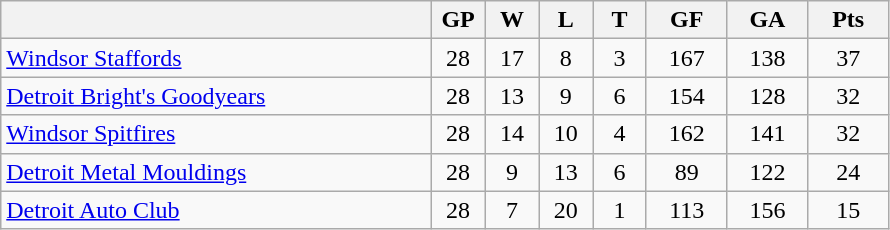<table class="wikitable">
<tr>
<th width="40%"></th>
<th width="5%">GP</th>
<th width="5%">W</th>
<th width="5%">L</th>
<th width="5%">T</th>
<th width="7.5%">GF</th>
<th width="7.5%">GA</th>
<th width="7.5%">Pts</th>
</tr>
<tr align="center">
<td align="left"><a href='#'>Windsor Staffords</a></td>
<td>28</td>
<td>17</td>
<td>8</td>
<td>3</td>
<td>167</td>
<td>138</td>
<td>37</td>
</tr>
<tr align="center">
<td align="left"><a href='#'>Detroit Bright's Goodyears</a></td>
<td>28</td>
<td>13</td>
<td>9</td>
<td>6</td>
<td>154</td>
<td>128</td>
<td>32</td>
</tr>
<tr align="center">
<td align="left"><a href='#'>Windsor Spitfires</a></td>
<td>28</td>
<td>14</td>
<td>10</td>
<td>4</td>
<td>162</td>
<td>141</td>
<td>32</td>
</tr>
<tr align="center">
<td align="left"><a href='#'>Detroit Metal Mouldings</a></td>
<td>28</td>
<td>9</td>
<td>13</td>
<td>6</td>
<td>89</td>
<td>122</td>
<td>24</td>
</tr>
<tr align="center">
<td align="left"><a href='#'>Detroit Auto Club</a></td>
<td>28</td>
<td>7</td>
<td>20</td>
<td>1</td>
<td>113</td>
<td>156</td>
<td>15</td>
</tr>
</table>
